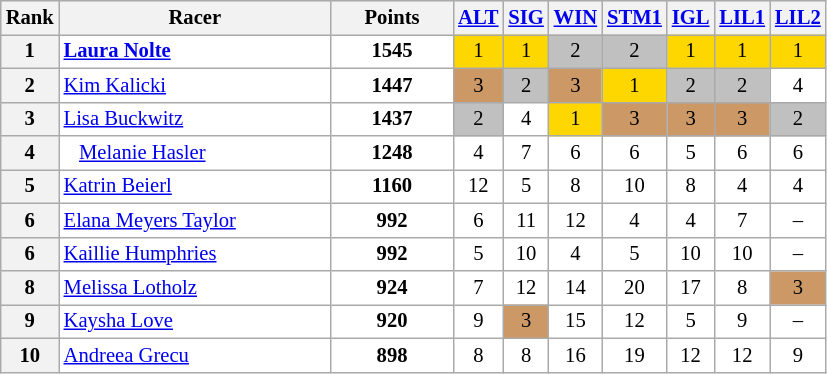<table class="wikitable plainrowheaders" style="background:#fff; font-size:86%; line-height:16px; border:grey solid 1px; border-collapse:collapse; text-align:center">
<tr style="background-color:#E4E4E4">
<th scope="col">Rank</th>
<th scope="col" style="width:175px">Racer</th>
<th scope="col" style="width:75px">Points</th>
<th scope="col"> <a href='#'>ALT</a></th>
<th scope="col"> <a href='#'>SIG</a></th>
<th scope="col"> <a href='#'>WIN</a></th>
<th scope="col"> <a href='#'>STM1</a></th>
<th scope="col"> <a href='#'>IGL</a></th>
<th scope="col"> <a href='#'>LIL1</a></th>
<th scope="col"> <a href='#'>LIL2</a></th>
</tr>
<tr>
<th>1</th>
<td style="text-align:left"><strong> <a href='#'>Laura Nolte</a></strong></td>
<td><strong>1545</strong></td>
<td style="background:gold">1</td>
<td style="background:gold">1</td>
<td style="background:silver">2</td>
<td style="background:silver">2</td>
<td style="background:gold">1</td>
<td style="background:gold">1</td>
<td style="background:gold">1</td>
</tr>
<tr>
<th>2</th>
<td style="text-align:left"> <a href='#'>Kim Kalicki</a></td>
<td><strong>1447</strong></td>
<td style="background:#c96">3</td>
<td style="background:silver">2</td>
<td style="background:#c96">3</td>
<td style="background:gold">1</td>
<td style="background:silver">2</td>
<td style="background:silver">2</td>
<td>4</td>
</tr>
<tr>
<th>3</th>
<td style="text-align:left"> <a href='#'>Lisa Buckwitz</a></td>
<td><strong>1437</strong></td>
<td style="background:silver">2</td>
<td>4</td>
<td style="background:gold">1</td>
<td style="background:#c96">3</td>
<td style="background:#c96">3</td>
<td style="background:#c96">3</td>
<td style="background:silver">2</td>
</tr>
<tr>
<th>4</th>
<td style="text-align:left">   <a href='#'>Melanie Hasler</a></td>
<td><strong>1248</strong></td>
<td>4</td>
<td>7</td>
<td>6</td>
<td>6</td>
<td>5</td>
<td>6</td>
<td>6</td>
</tr>
<tr>
<th>5</th>
<td style="text-align:left"> <a href='#'>Katrin Beierl</a></td>
<td><strong>1160</strong></td>
<td>12</td>
<td>5</td>
<td>8</td>
<td>10</td>
<td>8</td>
<td>4</td>
<td>4</td>
</tr>
<tr>
<th>6</th>
<td style="text-align:left"> <a href='#'>Elana Meyers Taylor</a></td>
<td><strong>992</strong></td>
<td>6</td>
<td>11</td>
<td>12</td>
<td>4</td>
<td>4</td>
<td>7</td>
<td>–</td>
</tr>
<tr>
<th>6</th>
<td style="text-align:left"> <a href='#'>Kaillie Humphries</a></td>
<td><strong>992</strong></td>
<td>5</td>
<td>10</td>
<td>4</td>
<td>5</td>
<td>10</td>
<td>10</td>
<td>–</td>
</tr>
<tr>
<th>8</th>
<td style="text-align:left"> <a href='#'>Melissa Lotholz</a></td>
<td><strong>924</strong></td>
<td>7</td>
<td>12</td>
<td>14</td>
<td>20</td>
<td>17</td>
<td>8</td>
<td style="background:#c96">3</td>
</tr>
<tr>
<th>9</th>
<td style="text-align:left"> <a href='#'>Kaysha Love</a></td>
<td><strong>920</strong></td>
<td>9</td>
<td style="background:#c96">3</td>
<td>15</td>
<td>12</td>
<td>5</td>
<td>9</td>
<td>–</td>
</tr>
<tr>
<th>10</th>
<td style="text-align:left"> <a href='#'>Andreea Grecu</a></td>
<td><strong>898</strong></td>
<td>8</td>
<td>8</td>
<td>16</td>
<td>19</td>
<td>12</td>
<td>12</td>
<td>9</td>
</tr>
</table>
